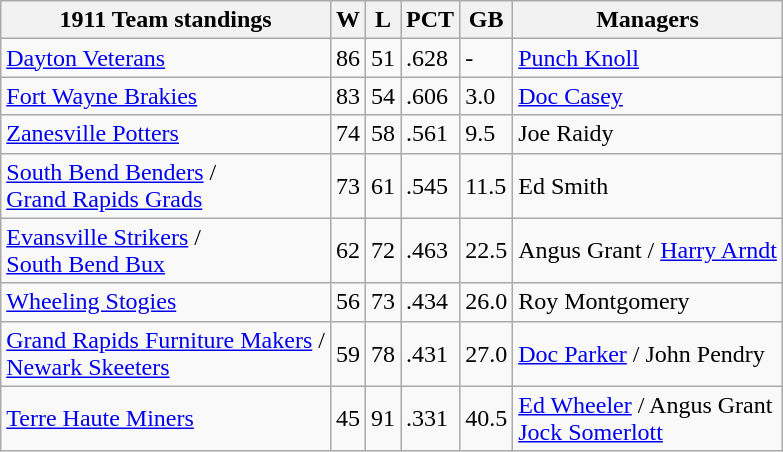<table class="wikitable">
<tr>
<th>1911 Team standings</th>
<th>W</th>
<th>L</th>
<th>PCT</th>
<th>GB</th>
<th>Managers</th>
</tr>
<tr>
<td><a href='#'>Dayton Veterans</a></td>
<td>86</td>
<td>51</td>
<td>.628</td>
<td>-</td>
<td><a href='#'>Punch Knoll</a></td>
</tr>
<tr>
<td><a href='#'>Fort Wayne Brakies</a></td>
<td>83</td>
<td>54</td>
<td>.606</td>
<td>3.0</td>
<td><a href='#'>Doc Casey</a></td>
</tr>
<tr>
<td><a href='#'>Zanesville Potters</a></td>
<td>74</td>
<td>58</td>
<td>.561</td>
<td>9.5</td>
<td>Joe Raidy</td>
</tr>
<tr>
<td><a href='#'>South Bend Benders</a> /<br> <a href='#'>Grand Rapids Grads</a></td>
<td>73</td>
<td>61</td>
<td>.545</td>
<td>11.5</td>
<td>Ed Smith</td>
</tr>
<tr>
<td><a href='#'>Evansville Strikers</a> /<br> <a href='#'>South Bend Bux</a></td>
<td>62</td>
<td>72</td>
<td>.463</td>
<td>22.5</td>
<td>Angus Grant / <a href='#'>Harry Arndt</a></td>
</tr>
<tr>
<td><a href='#'>Wheeling Stogies</a></td>
<td>56</td>
<td>73</td>
<td>.434</td>
<td>26.0</td>
<td>Roy Montgomery</td>
</tr>
<tr>
<td><a href='#'>Grand Rapids Furniture Makers</a> /<br> <a href='#'>Newark Skeeters</a></td>
<td>59</td>
<td>78</td>
<td>.431</td>
<td>27.0</td>
<td><a href='#'>Doc Parker</a> / John Pendry</td>
</tr>
<tr>
<td><a href='#'>Terre Haute Miners</a></td>
<td>45</td>
<td>91</td>
<td>.331</td>
<td>40.5</td>
<td><a href='#'>Ed Wheeler</a> / Angus Grant <br> <a href='#'>Jock Somerlott</a></td>
</tr>
</table>
